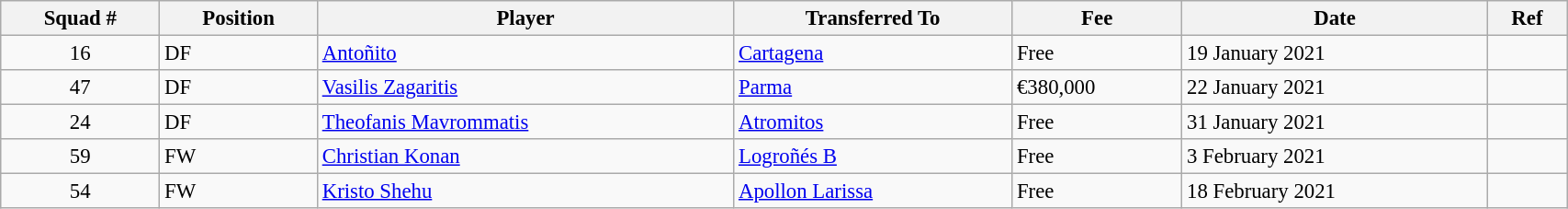<table class="wikitable sortable" style="width:90%; text-align:center; font-size:95%; text-align:left;">
<tr>
<th><strong>Squad #</strong></th>
<th><strong>Position</strong></th>
<th><strong>Player</strong></th>
<th><strong>Transferred To</strong></th>
<th><strong>Fee</strong></th>
<th><strong>Date</strong></th>
<th><strong>Ref</strong></th>
</tr>
<tr>
<td align="center">16</td>
<td>DF</td>
<td> <a href='#'>Antoñito</a></td>
<td> <a href='#'>Cartagena</a></td>
<td>Free</td>
<td>19 January 2021</td>
<td></td>
</tr>
<tr>
<td align="center">47</td>
<td>DF</td>
<td> <a href='#'>Vasilis Zagaritis</a></td>
<td> <a href='#'>Parma</a></td>
<td>€380,000</td>
<td>22 January 2021</td>
<td></td>
</tr>
<tr>
<td align="center">24</td>
<td>DF</td>
<td> <a href='#'>Theofanis Mavrommatis</a></td>
<td> <a href='#'>Atromitos</a></td>
<td>Free</td>
<td>31 January 2021</td>
<td></td>
</tr>
<tr>
<td align="center">59</td>
<td>FW</td>
<td> <a href='#'>Christian Konan</a></td>
<td> <a href='#'>Logroñés B</a></td>
<td>Free</td>
<td>3 February 2021</td>
<td></td>
</tr>
<tr>
<td align="center">54</td>
<td>FW</td>
<td> <a href='#'>Kristo Shehu</a></td>
<td> <a href='#'>Apollon Larissa</a></td>
<td>Free</td>
<td>18 February 2021</td>
<td></td>
</tr>
</table>
